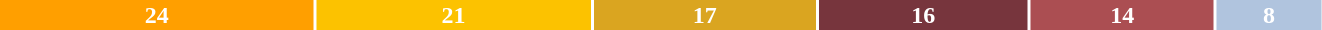<table style="width:70%; font-weight:bold; text-align:center">
<tr>
<td style="background:#FF9F00; width:24%; color:white">24</td>
<td style="background:#FCC200; width:21%; color:white">21</td>
<td style="background:#DAA520; width:17%; color:white">17</td>
<td style="background:#77353D; width:16%; color:white">16</td>
<td style="background:#AB4E52; width:14%; color:white">14</td>
<td style="background:#B0C4DE; width:8%; color:white">8</td>
</tr>
<tr>
<td><a href='#'></a></td>
<td><a href='#'></a></td>
<td><a href='#'></a></td>
<td><a href='#'></a></td>
<td><a href='#'></a></td>
<td><a href='#'></a></td>
</tr>
</table>
